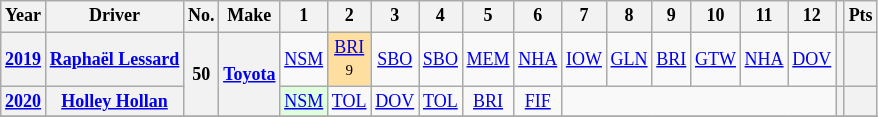<table class="wikitable" style="text-align:center; font-size:75%">
<tr>
<th>Year</th>
<th>Driver</th>
<th>No.</th>
<th>Make</th>
<th>1</th>
<th>2</th>
<th>3</th>
<th>4</th>
<th>5</th>
<th>6</th>
<th>7</th>
<th>8</th>
<th>9</th>
<th>10</th>
<th>11</th>
<th>12</th>
<th></th>
<th>Pts</th>
</tr>
<tr>
<th><a href='#'>2019</a></th>
<th><a href='#'>Raphaël Lessard</a></th>
<th rowspan=2>50</th>
<th rowspan=2><a href='#'>Toyota</a></th>
<td><a href='#'>NSM</a></td>
<td style="background:#FFDF9F;"><a href='#'>BRI</a><br><small>9</small></td>
<td><a href='#'>SBO</a></td>
<td><a href='#'>SBO</a></td>
<td><a href='#'>MEM</a></td>
<td><a href='#'>NHA</a></td>
<td><a href='#'>IOW</a></td>
<td><a href='#'>GLN</a></td>
<td><a href='#'>BRI</a></td>
<td><a href='#'>GTW</a></td>
<td><a href='#'>NHA</a></td>
<td><a href='#'>DOV</a></td>
<th></th>
<th></th>
</tr>
<tr>
<th><a href='#'>2020</a></th>
<th><a href='#'>Holley Hollan</a></th>
<td style="background:#DFFFDF;"><a href='#'>NSM</a><br></td>
<td><a href='#'>TOL</a></td>
<td><a href='#'>DOV</a></td>
<td><a href='#'>TOL</a></td>
<td><a href='#'>BRI</a></td>
<td><a href='#'>FIF</a></td>
<td colspan=6></td>
<th></th>
<th></th>
</tr>
<tr>
</tr>
</table>
